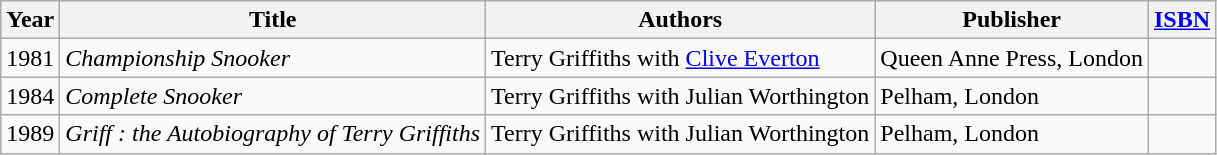<table class="wikitable">
<tr>
<th>Year</th>
<th>Title</th>
<th>Authors</th>
<th>Publisher</th>
<th><a href='#'>ISBN</a></th>
</tr>
<tr>
<td>1981</td>
<td><em>Championship Snooker</em></td>
<td>Terry Griffiths with <a href='#'>Clive Everton</a></td>
<td>Queen Anne Press, London</td>
<td></td>
</tr>
<tr>
<td>1984</td>
<td><em>Complete Snooker</em></td>
<td>Terry Griffiths with Julian Worthington</td>
<td>Pelham, London</td>
<td></td>
</tr>
<tr>
<td>1989</td>
<td><em>Griff : the Autobiography of Terry Griffiths</em></td>
<td>Terry Griffiths with Julian Worthington</td>
<td>Pelham, London</td>
<td></td>
</tr>
</table>
